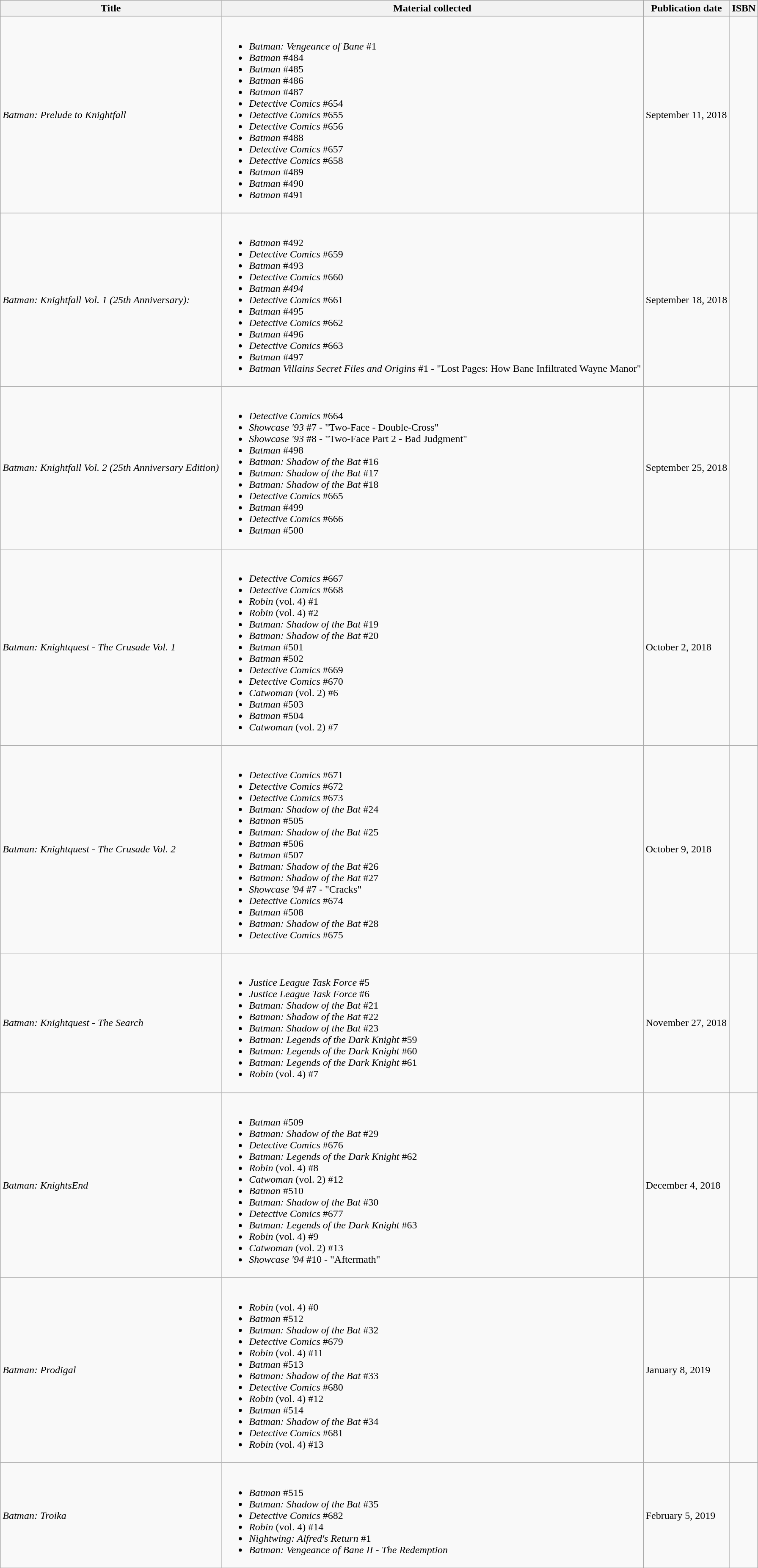<table class="wikitable">
<tr>
<th>Title</th>
<th>Material collected</th>
<th>Publication date</th>
<th>ISBN</th>
</tr>
<tr>
<td><em>Batman: Prelude to Knightfall</em></td>
<td><br><ul><li><em>Batman: Vengeance of Bane</em> #1</li><li><em>Batman</em> #484</li><li><em>Batman</em> #485</li><li><em>Batman</em> #486</li><li><em>Batman</em> #487</li><li><em>Detective Comics</em> #654</li><li><em>Detective Comics</em> #655</li><li><em>Detective Comics</em> #656</li><li><em>Batman</em> #488</li><li><em>Detective Comics</em> #657</li><li><em>Detective Comics</em> #658</li><li><em>Batman</em> #489</li><li><em>Batman</em> #490</li><li><em>Batman</em> #491</li></ul></td>
<td>September 11, 2018</td>
<td></td>
</tr>
<tr>
<td><em>Batman: Knightfall Vol. 1 (25th Anniversary):</em></td>
<td><br><ul><li><em>Batman</em> #492</li><li><em>Detective Comics</em> #659</li><li><em>Batman</em> #493</li><li><em>Detective Comics</em> #660</li><li><em>Batman #494</em></li><li><em>Detective Comics</em> #661</li><li><em>Batman</em> #495</li><li><em>Detective Comics</em> #662</li><li><em>Batman</em> #496</li><li><em>Detective Comics</em> #663</li><li><em>Batman</em> #497</li><li><em>Batman Villains Secret Files and Origins</em> #1 - "Lost Pages: How Bane Infiltrated Wayne Manor"</li></ul></td>
<td>September 18, 2018</td>
<td></td>
</tr>
<tr>
<td><em>Batman: Knightfall Vol. 2 (25th Anniversary Edition)</em></td>
<td><br><ul><li><em>Detective Comics</em> #664</li><li><em>Showcase '93</em> #7 - "Two-Face - Double-Cross"</li><li><em>Showcase '93</em> #8 - "Two-Face Part 2 - Bad Judgment"</li><li><em>Batman</em> #498</li><li><em>Batman: Shadow of the Bat</em> #16</li><li><em>Batman: Shadow of the Bat</em> #17</li><li><em>Batman: Shadow of the Bat</em> #18</li><li><em>Detective Comics</em> #665</li><li><em>Batman</em> #499</li><li><em>Detective Comics</em> #666</li><li><em>Batman</em> #500</li></ul></td>
<td>September 25, 2018</td>
<td></td>
</tr>
<tr>
<td><em>Batman: Knightquest - The Crusade Vol. 1</em></td>
<td><br><ul><li><em>Detective Comics</em> #667</li><li><em>Detective Comics</em> #668</li><li><em>Robin</em> (vol. 4) #1</li><li><em>Robin</em> (vol. 4) #2</li><li><em>Batman: Shadow of the Bat</em> #19</li><li><em>Batman: Shadow of the Bat</em> #20</li><li><em>Batman</em> #501</li><li><em>Batman</em> #502</li><li><em>Detective Comics</em> #669</li><li><em>Detective Comics</em> #670</li><li><em>Catwoman</em> (vol. 2) #6</li><li><em>Batman</em> #503</li><li><em>Batman</em> #504</li><li><em>Catwoman</em> (vol. 2) #7</li></ul></td>
<td>October 2, 2018</td>
<td></td>
</tr>
<tr>
<td><em>Batman: Knightquest - The Crusade Vol. 2</em></td>
<td><br><ul><li><em>Detective Comics</em> #671</li><li><em>Detective Comics</em> #672</li><li><em>Detective Comics</em> #673</li><li><em>Batman: Shadow of the Bat</em> #24</li><li><em>Batman</em> #505</li><li><em>Batman: Shadow of the Bat</em> #25</li><li><em>Batman</em> #506</li><li><em>Batman</em> #507</li><li><em>Batman: Shadow of the Bat</em> #26</li><li><em>Batman: Shadow of the Bat</em> #27</li><li><em>Showcase '94</em> #7 - "Cracks"</li><li><em>Detective Comics</em> #674</li><li><em>Batman</em> #508</li><li><em>Batman: Shadow of the Bat</em> #28</li><li><em>Detective Comics</em> #675</li></ul></td>
<td>October 9, 2018</td>
<td></td>
</tr>
<tr>
<td><em>Batman: Knightquest - The Search</em></td>
<td><br><ul><li><em>Justice League Task Force</em> #5</li><li><em>Justice League Task Force</em> #6</li><li><em>Batman: Shadow of the Bat</em> #21</li><li><em>Batman: Shadow of the Bat</em> #22</li><li><em>Batman: Shadow of the Bat</em> #23</li><li><em>Batman: Legends of the Dark Knight</em> #59</li><li><em>Batman: Legends of the Dark Knight</em> #60</li><li><em>Batman: Legends of the Dark Knight</em> #61</li><li><em>Robin</em> (vol. 4) #7</li></ul></td>
<td>November 27, 2018</td>
<td></td>
</tr>
<tr>
<td><em>Batman: KnightsEnd</em></td>
<td><br><ul><li><em>Batman</em> #509</li><li><em>Batman: Shadow of the Bat</em> #29</li><li><em>Detective Comics</em> #676</li><li><em>Batman: Legends of the Dark Knight</em> #62</li><li><em>Robin</em> (vol. 4) #8</li><li><em>Catwoman</em> (vol. 2) #12</li><li><em>Batman</em> #510</li><li><em>Batman: Shadow of the Bat</em> #30</li><li><em>Detective Comics</em> #677</li><li><em>Batman: Legends of the Dark Knight</em> #63</li><li><em>Robin</em> (vol. 4) #9</li><li><em>Catwoman</em> (vol. 2) #13</li><li><em>Showcase '94</em> #10 - "Aftermath"</li></ul></td>
<td>December 4, 2018</td>
<td></td>
</tr>
<tr>
<td><em>Batman: Prodigal</em></td>
<td><br><ul><li><em>Robin</em> (vol. 4) #0</li><li><em>Batman</em> #512</li><li><em>Batman: Shadow of the Bat</em> #32</li><li><em>Detective Comics</em> #679</li><li><em>Robin</em> (vol. 4) #11</li><li><em>Batman</em> #513</li><li><em>Batman: Shadow of the Bat</em> #33</li><li><em>Detective Comics</em> #680</li><li><em>Robin</em> (vol. 4) #12</li><li><em>Batman</em> #514</li><li><em>Batman: Shadow of the Bat</em> #34</li><li><em>Detective Comics</em> #681</li><li><em>Robin</em> (vol. 4) #13</li></ul></td>
<td>January 8, 2019</td>
<td></td>
</tr>
<tr>
<td><em>Batman: Troika</em></td>
<td><br><ul><li><em>Batman</em> #515</li><li><em>Batman: Shadow of the Bat</em> #35</li><li><em>Detective Comics</em> #682</li><li><em>Robin</em> (vol. 4) #14</li><li><em>Nightwing: Alfred's Return</em> #1</li><li><em>Batman: Vengeance of Bane II - The Redemption</em></li></ul></td>
<td>February 5, 2019</td>
<td></td>
</tr>
</table>
